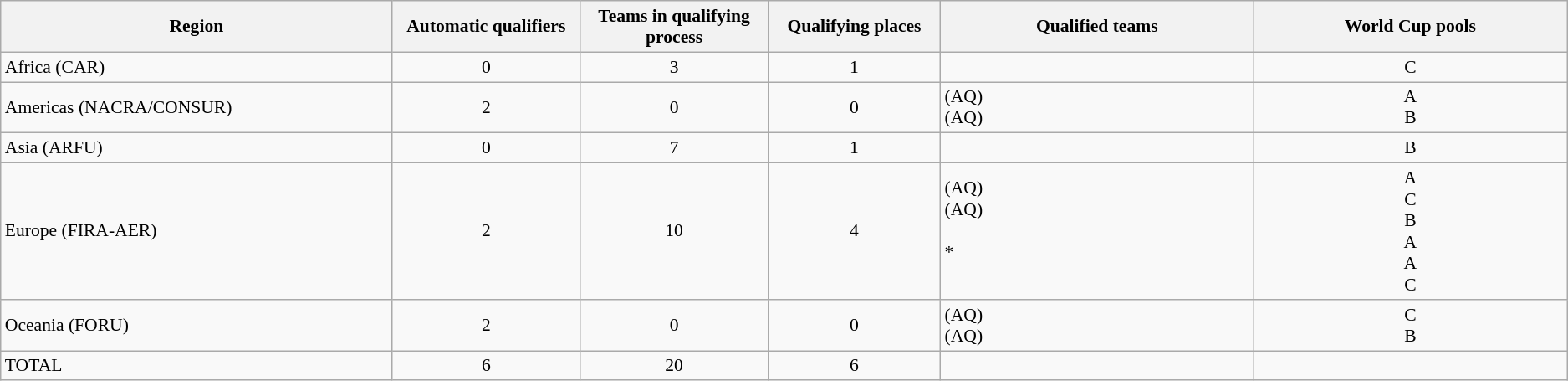<table class="wikitable" style="font-size:90%;">
<tr>
<th width="25%">Region</th>
<th width="12%">Automatic qualifiers</th>
<th width="12%">Teams in qualifying process</th>
<th width="11%">Qualifying places</th>
<th width="20%">Qualified teams</th>
<th width="20%">World Cup pools</th>
</tr>
<tr align=center>
<td align=left>Africa (CAR)</td>
<td>0</td>
<td>3</td>
<td>1</td>
<td align=left></td>
<td>C</td>
</tr>
<tr align=center>
<td align=left>Americas (NACRA/CONSUR)</td>
<td>2</td>
<td>0</td>
<td>0</td>
<td align=left> (AQ)<br> (AQ)</td>
<td>A<br>B</td>
</tr>
<tr align=center>
<td align=left>Asia (ARFU)</td>
<td>0</td>
<td>7</td>
<td>1</td>
<td align=left></td>
<td>B</td>
</tr>
<tr align=center>
<td align=left>Europe (FIRA-AER)</td>
<td>2</td>
<td>10</td>
<td>4</td>
<td align=left> (AQ)<br> (AQ)<br><br> *<br><br></td>
<td>A<br>C<br>B<br>A<br>A<br>C</td>
</tr>
<tr align=center>
<td align=left>Oceania (FORU)</td>
<td>2</td>
<td>0</td>
<td>0</td>
<td align=left> (AQ)<br> (AQ)</td>
<td>C<br>B</td>
</tr>
<tr align=center>
<td align=left>TOTAL</td>
<td>6</td>
<td>20</td>
<td>6</td>
<td></td>
<td></td>
</tr>
</table>
